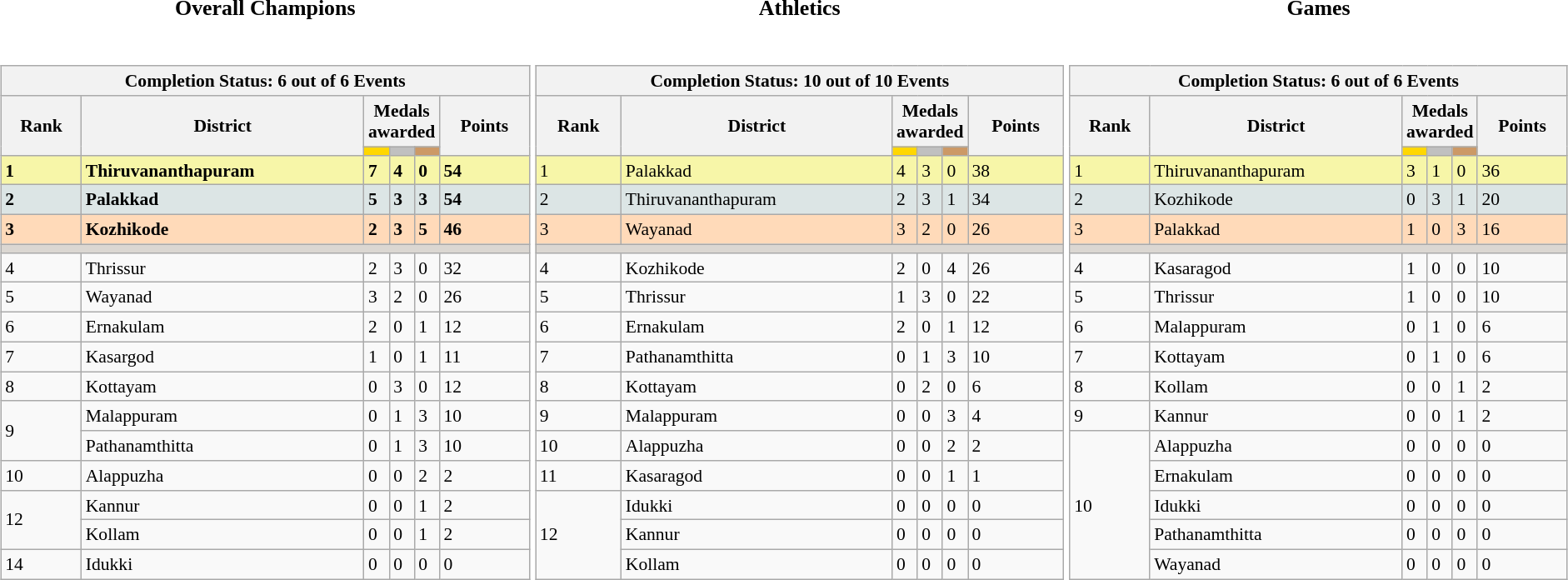<table style="font-size:90%;">
<tr>
<td width="34%" align="center"><big><strong>Overall Champions</strong></big></td>
<td width="34%" align="center"><big><strong>Athletics</strong></big></td>
<td width="34%" align="center"><big><strong>Games</strong></big></td>
</tr>
<tr valign="top">
<td><br><table class="wikitable sortable" style="margin-left:auto;margin-right:auto;text-align: left">
<tr>
<th colspan=6>Completion Status: 6 out of 6 Events</th>
</tr>
<tr>
<th rowspan=2 data-sort-type="number">Rank</th>
<th rowspan=2>District</th>
<th colspan=3 width=12%>Medals awarded</th>
<th rowspan=2>Points</th>
</tr>
<tr>
<th align=center style="background:gold; width=7%;"></th>
<th align=center style="background:silver; width=7%;"></th>
<th align=center style="background:#cc9966; width=7%;"></th>
</tr>
<tr style="background-color:#F7F6A8; font-weight: bold">
<td>1</td>
<td>Thiruvananthapuram</td>
<td>7</td>
<td>4</td>
<td>0</td>
<td>54</td>
</tr>
<tr style="background-color:#DCE5E5; font-weight: bold">
<td>2</td>
<td>Palakkad</td>
<td>5</td>
<td>3</td>
<td>3</td>
<td>54</td>
</tr>
<tr style="background-color:#FFDAB9; font-weight: bold">
<td>3</td>
<td>Kozhikode</td>
<td>2</td>
<td>3</td>
<td>5</td>
<td>46</td>
</tr>
<tr>
<td colspan="6" bgcolor=#DBD7D2></td>
</tr>
<tr>
<td>4</td>
<td>Thrissur</td>
<td>2</td>
<td>3</td>
<td>0</td>
<td>32</td>
</tr>
<tr>
<td>5</td>
<td>Wayanad</td>
<td>3</td>
<td>2</td>
<td>0</td>
<td>26</td>
</tr>
<tr>
<td>6</td>
<td>Ernakulam</td>
<td>2</td>
<td>0</td>
<td>1</td>
<td>12</td>
</tr>
<tr>
<td>7</td>
<td>Kasargod</td>
<td>1</td>
<td>0</td>
<td>1</td>
<td>11</td>
</tr>
<tr>
<td>8</td>
<td>Kottayam</td>
<td>0</td>
<td>3</td>
<td>0</td>
<td>12</td>
</tr>
<tr>
<td rowspan=2>9</td>
<td>Malappuram</td>
<td>0</td>
<td>1</td>
<td>3</td>
<td>10</td>
</tr>
<tr>
<td>Pathanamthitta</td>
<td>0</td>
<td>1</td>
<td>3</td>
<td>10</td>
</tr>
<tr>
<td>10</td>
<td>Alappuzha</td>
<td>0</td>
<td>0</td>
<td>2</td>
<td>2</td>
</tr>
<tr>
<td rowspan=2>12</td>
<td>Kannur</td>
<td>0</td>
<td>0</td>
<td>1</td>
<td>2</td>
</tr>
<tr>
<td>Kollam</td>
<td>0</td>
<td>0</td>
<td>1</td>
<td>2</td>
</tr>
<tr>
<td>14</td>
<td>Idukki</td>
<td>0</td>
<td>0</td>
<td>0</td>
<td>0</td>
</tr>
</table>
</td>
<td><br><table class="wikitable sortable" style="margin-left:auto;margin-right:auto;text-align:left">
<tr>
<th colspan=6>Completion Status: 10 out of 10 Events</th>
</tr>
<tr>
<th rowspan=2 data-sort-type="number">Rank</th>
<th rowspan=2>District</th>
<th colspan=3 width=12%>Medals awarded</th>
<th rowspan=2>Points</th>
</tr>
<tr>
<th align=center style="background:gold; width=7%;"></th>
<th align=center style="background:silver; width=7%;"></th>
<th align=center style="background:#cc9966; width=7%;"></th>
</tr>
<tr bgcolor="#F7F6A8";>
<td>1</td>
<td>Palakkad</td>
<td>4</td>
<td>3</td>
<td>0</td>
<td>38</td>
</tr>
<tr bgcolor="#DCE5E5";>
<td>2</td>
<td>Thiruvananthapuram</td>
<td>2</td>
<td>3</td>
<td>1</td>
<td>34</td>
</tr>
<tr bgcolor="#FFDAB9";>
<td>3</td>
<td>Wayanad</td>
<td>3</td>
<td>2</td>
<td>0</td>
<td>26</td>
</tr>
<tr>
<td colspan="6" bgcolor=#DBD7D2></td>
</tr>
<tr>
<td>4</td>
<td>Kozhikode</td>
<td>2</td>
<td>0</td>
<td>4</td>
<td>26</td>
</tr>
<tr>
<td>5</td>
<td>Thrissur</td>
<td>1</td>
<td>3</td>
<td>0</td>
<td>22</td>
</tr>
<tr>
<td>6</td>
<td>Ernakulam</td>
<td>2</td>
<td>0</td>
<td>1</td>
<td>12</td>
</tr>
<tr>
<td>7</td>
<td>Pathanamthitta</td>
<td>0</td>
<td>1</td>
<td>3</td>
<td>10</td>
</tr>
<tr>
<td>8</td>
<td>Kottayam</td>
<td>0</td>
<td>2</td>
<td>0</td>
<td>6</td>
</tr>
<tr>
<td>9</td>
<td>Malappuram</td>
<td>0</td>
<td>0</td>
<td>3</td>
<td>4</td>
</tr>
<tr>
<td>10</td>
<td>Alappuzha</td>
<td>0</td>
<td>0</td>
<td>2</td>
<td>2</td>
</tr>
<tr>
<td>11</td>
<td>Kasaragod</td>
<td>0</td>
<td>0</td>
<td>1</td>
<td>1</td>
</tr>
<tr>
<td rowspan=3>12</td>
<td>Idukki</td>
<td>0</td>
<td>0</td>
<td>0</td>
<td>0</td>
</tr>
<tr>
<td>Kannur</td>
<td>0</td>
<td>0</td>
<td>0</td>
<td>0</td>
</tr>
<tr>
<td>Kollam</td>
<td>0</td>
<td>0</td>
<td>0</td>
<td>0</td>
</tr>
</table>
</td>
<td><br><table class="wikitable sortable" style="margin-left:auto;margin-right:auto;text-align: left">
<tr>
<th colspan=6>Completion Status: 6 out of 6 Events</th>
</tr>
<tr>
<th rowspan=2 data-sort-type="number">Rank</th>
<th rowspan=2>District</th>
<th colspan=3 width=12%>Medals awarded</th>
<th rowspan=2>Points</th>
</tr>
<tr>
<th align=center style="background:gold; width=7%;"></th>
<th align=center style="background:silver; width=7%;"></th>
<th align=center style="background:#cc9966; width=7%;"></th>
</tr>
<tr bgcolor="#F7F6A8";>
<td>1</td>
<td>Thiruvananthapuram</td>
<td>3</td>
<td>1</td>
<td>0</td>
<td>36</td>
</tr>
<tr bgcolor="#DCE5E5";>
<td>2</td>
<td>Kozhikode</td>
<td>0</td>
<td>3</td>
<td>1</td>
<td>20</td>
</tr>
<tr bgcolor="#FFDAB9";>
<td>3</td>
<td>Palakkad</td>
<td>1</td>
<td>0</td>
<td>3</td>
<td>16</td>
</tr>
<tr>
<td colspan="6" bgcolor=#DBD7D2></td>
</tr>
<tr>
<td>4</td>
<td>Kasaragod</td>
<td>1</td>
<td>0</td>
<td>0</td>
<td>10</td>
</tr>
<tr>
<td>5</td>
<td>Thrissur</td>
<td>1</td>
<td>0</td>
<td>0</td>
<td>10</td>
</tr>
<tr>
<td>6</td>
<td>Malappuram</td>
<td>0</td>
<td>1</td>
<td>0</td>
<td>6</td>
</tr>
<tr>
<td>7</td>
<td>Kottayam</td>
<td>0</td>
<td>1</td>
<td>0</td>
<td>6</td>
</tr>
<tr>
<td>8</td>
<td>Kollam</td>
<td>0</td>
<td>0</td>
<td>1</td>
<td>2</td>
</tr>
<tr>
<td>9</td>
<td>Kannur</td>
<td>0</td>
<td>0</td>
<td>1</td>
<td>2</td>
</tr>
<tr>
<td rowspan=5>10</td>
<td>Alappuzha</td>
<td>0</td>
<td>0</td>
<td>0</td>
<td>0</td>
</tr>
<tr>
<td>Ernakulam</td>
<td>0</td>
<td>0</td>
<td>0</td>
<td>0</td>
</tr>
<tr>
<td>Idukki</td>
<td>0</td>
<td>0</td>
<td>0</td>
<td>0</td>
</tr>
<tr>
<td>Pathanamthitta</td>
<td>0</td>
<td>0</td>
<td>0</td>
<td>0</td>
</tr>
<tr>
<td>Wayanad</td>
<td>0</td>
<td>0</td>
<td>0</td>
<td>0</td>
</tr>
</table>
</td>
<td></td>
</tr>
<tr valign="top">
</tr>
</table>
